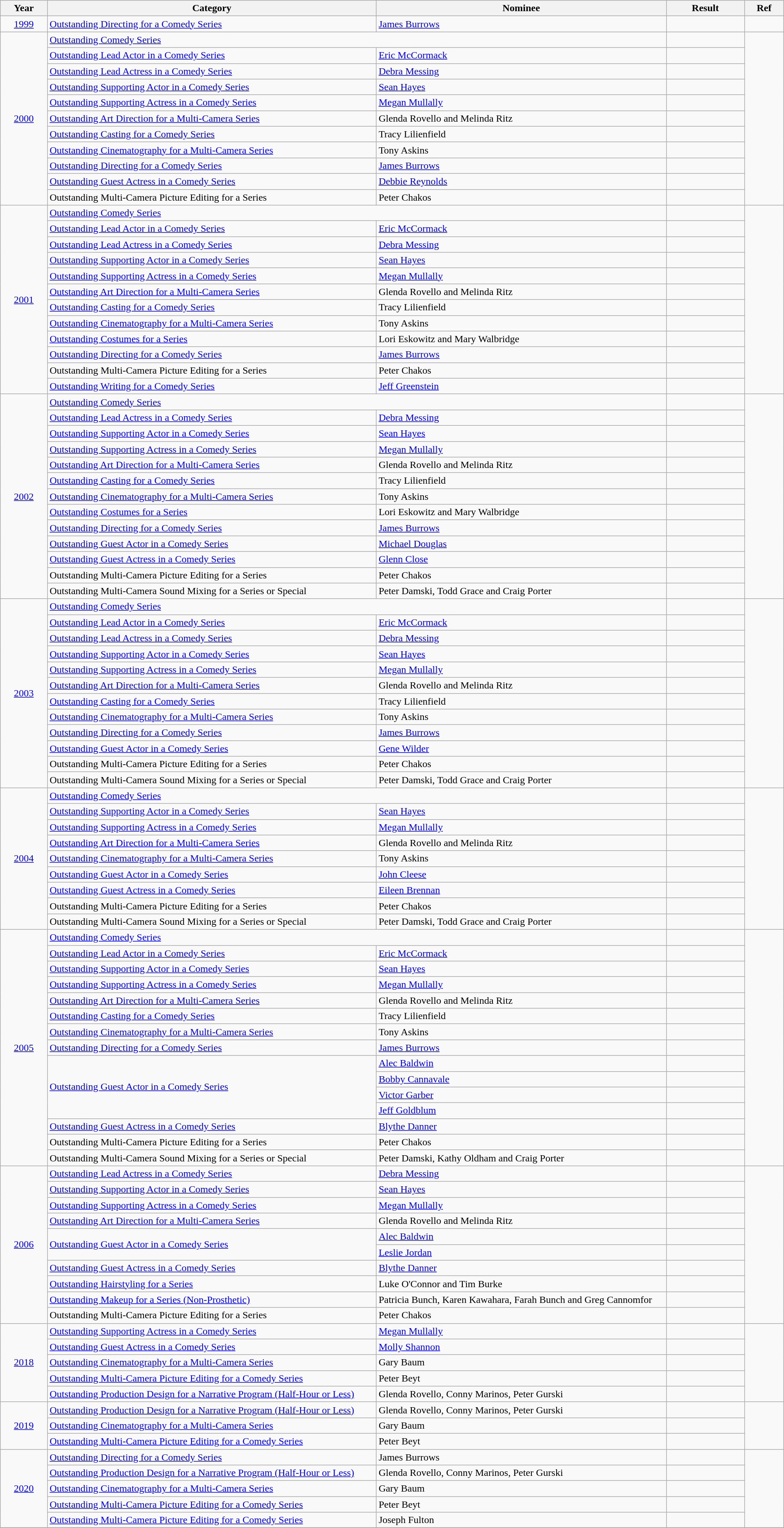<table class="wikitable" style="width:100%;">
<tr>
<th style="width:6%;">Year</th>
<th style="width:42%;">Category</th>
<th style="width:37%;">Nominee</th>
<th style="width:10%;">Result</th>
<th style="width:5%;">Ref</th>
</tr>
<tr>
<td style="text-align:center;"><a href='#'>1999</a></td>
<td><a href='#'>Outstanding Directing for a Comedy Series</a></td>
<td><a href='#'>James Burrows</a> <br> </td>
<td></td>
<td style="text-align:center;"></td>
</tr>
<tr>
<td rowspan="11" style="text-align:center;"><a href='#'>2000</a></td>
<td colspan="2"><a href='#'>Outstanding Comedy Series</a></td>
<td></td>
<td rowspan="11" style="text-align:center;"></td>
</tr>
<tr>
<td><a href='#'>Outstanding Lead Actor in a Comedy Series</a></td>
<td><a href='#'>Eric McCormack</a> <br> </td>
<td></td>
</tr>
<tr>
<td><a href='#'>Outstanding Lead Actress in a Comedy Series</a></td>
<td><a href='#'>Debra Messing</a> <br> </td>
<td></td>
</tr>
<tr>
<td><a href='#'>Outstanding Supporting Actor in a Comedy Series</a></td>
<td><a href='#'>Sean Hayes</a> <br> </td>
<td></td>
</tr>
<tr>
<td><a href='#'>Outstanding Supporting Actress in a Comedy Series</a></td>
<td><a href='#'>Megan Mullally</a> <br> </td>
<td></td>
</tr>
<tr>
<td><a href='#'>Outstanding Art Direction for a Multi-Camera Series</a></td>
<td>Glenda Rovello and Melinda Ritz <br> </td>
<td></td>
</tr>
<tr>
<td><a href='#'>Outstanding Casting for a Comedy Series</a></td>
<td>Tracy Lilienfield</td>
<td></td>
</tr>
<tr>
<td><a href='#'>Outstanding Cinematography for a Multi-Camera Series</a></td>
<td>Tony Askins <br> </td>
<td></td>
</tr>
<tr>
<td><a href='#'>Outstanding Directing for a Comedy Series</a></td>
<td><a href='#'>James Burrows</a> <br> </td>
<td></td>
</tr>
<tr>
<td><a href='#'>Outstanding Guest Actress in a Comedy Series</a></td>
<td><a href='#'>Debbie Reynolds</a></td>
<td></td>
</tr>
<tr>
<td>Outstanding Multi-Camera Picture Editing for a Series</td>
<td>Peter Chakos <br> </td>
<td></td>
</tr>
<tr>
<td rowspan="12" style="text-align:center;"><a href='#'>2001</a></td>
<td colspan="2"><a href='#'>Outstanding Comedy Series</a></td>
<td></td>
<td rowspan="12" style="text-align:center;"></td>
</tr>
<tr>
<td><a href='#'>Outstanding Lead Actor in a Comedy Series</a></td>
<td><a href='#'>Eric McCormack</a> <br> </td>
<td></td>
</tr>
<tr>
<td><a href='#'>Outstanding Lead Actress in a Comedy Series</a></td>
<td><a href='#'>Debra Messing</a> <br> </td>
<td></td>
</tr>
<tr>
<td><a href='#'>Outstanding Supporting Actor in a Comedy Series</a></td>
<td><a href='#'>Sean Hayes</a> <br> </td>
<td></td>
</tr>
<tr>
<td><a href='#'>Outstanding Supporting Actress in a Comedy Series</a></td>
<td><a href='#'>Megan Mullally</a> <br> </td>
<td></td>
</tr>
<tr>
<td><a href='#'>Outstanding Art Direction for a Multi-Camera Series</a></td>
<td>Glenda Rovello and Melinda Ritz <br> </td>
<td></td>
</tr>
<tr>
<td><a href='#'>Outstanding Casting for a Comedy Series</a></td>
<td>Tracy Lilienfield</td>
<td></td>
</tr>
<tr>
<td><a href='#'>Outstanding Cinematography for a Multi-Camera Series</a></td>
<td>Tony Askins <br> </td>
<td></td>
</tr>
<tr>
<td><a href='#'>Outstanding Costumes for a Series</a></td>
<td>Lori Eskowitz and Mary Walbridge <br> </td>
<td></td>
</tr>
<tr>
<td><a href='#'>Outstanding Directing for a Comedy Series</a></td>
<td><a href='#'>James Burrows</a> <br> </td>
<td></td>
</tr>
<tr>
<td>Outstanding Multi-Camera Picture Editing for a Series</td>
<td>Peter Chakos <br> </td>
<td></td>
</tr>
<tr>
<td><a href='#'>Outstanding Writing for a Comedy Series</a></td>
<td><a href='#'>Jeff Greenstein</a> <br> </td>
<td></td>
</tr>
<tr>
<td rowspan="13" style="text-align:center;"><a href='#'>2002</a></td>
<td colspan="2"><a href='#'>Outstanding Comedy Series</a></td>
<td></td>
<td rowspan="13" style="text-align:center;"></td>
</tr>
<tr>
<td><a href='#'>Outstanding Lead Actress in a Comedy Series</a></td>
<td><a href='#'>Debra Messing</a> <br> </td>
<td></td>
</tr>
<tr>
<td><a href='#'>Outstanding Supporting Actor in a Comedy Series</a></td>
<td><a href='#'>Sean Hayes</a> <br> </td>
<td></td>
</tr>
<tr>
<td><a href='#'>Outstanding Supporting Actress in a Comedy Series</a></td>
<td><a href='#'>Megan Mullally</a> <br> </td>
<td></td>
</tr>
<tr>
<td><a href='#'>Outstanding Art Direction for a Multi-Camera Series</a></td>
<td>Glenda Rovello and Melinda Ritz <br> </td>
<td></td>
</tr>
<tr>
<td><a href='#'>Outstanding Casting for a Comedy Series</a></td>
<td>Tracy Lilienfield</td>
<td></td>
</tr>
<tr>
<td><a href='#'>Outstanding Cinematography for a Multi-Camera Series</a></td>
<td>Tony Askins <br> </td>
<td></td>
</tr>
<tr>
<td><a href='#'>Outstanding Costumes for a Series</a></td>
<td>Lori Eskowitz and Mary Walbridge <br> </td>
<td></td>
</tr>
<tr>
<td><a href='#'>Outstanding Directing for a Comedy Series</a></td>
<td><a href='#'>James Burrows</a> <br> </td>
<td></td>
</tr>
<tr>
<td><a href='#'>Outstanding Guest Actor in a Comedy Series</a></td>
<td><a href='#'>Michael Douglas</a></td>
<td></td>
</tr>
<tr>
<td><a href='#'>Outstanding Guest Actress in a Comedy Series</a></td>
<td><a href='#'>Glenn Close</a></td>
<td></td>
</tr>
<tr>
<td>Outstanding Multi-Camera Picture Editing for a Series</td>
<td>Peter Chakos <br> </td>
<td></td>
</tr>
<tr>
<td>Outstanding Multi-Camera Sound Mixing for a Series or Special</td>
<td>Peter Damski, Todd Grace and Craig Porter <br> </td>
<td></td>
</tr>
<tr>
<td rowspan="12" style="text-align:center;"><a href='#'>2003</a></td>
<td colspan="2"><a href='#'>Outstanding Comedy Series</a></td>
<td></td>
<td rowspan="12" style="text-align:center;"></td>
</tr>
<tr>
<td><a href='#'>Outstanding Lead Actor in a Comedy Series</a></td>
<td><a href='#'>Eric McCormack</a> <br> </td>
<td></td>
</tr>
<tr>
<td><a href='#'>Outstanding Lead Actress in a Comedy Series</a></td>
<td><a href='#'>Debra Messing</a> <br> </td>
<td></td>
</tr>
<tr>
<td><a href='#'>Outstanding Supporting Actor in a Comedy Series</a></td>
<td><a href='#'>Sean Hayes</a> <br> </td>
<td></td>
</tr>
<tr>
<td><a href='#'>Outstanding Supporting Actress in a Comedy Series</a></td>
<td><a href='#'>Megan Mullally</a> <br> </td>
<td></td>
</tr>
<tr>
<td><a href='#'>Outstanding Art Direction for a Multi-Camera Series</a></td>
<td>Glenda Rovello and Melinda Ritz <br> </td>
<td></td>
</tr>
<tr>
<td><a href='#'>Outstanding Casting for a Comedy Series</a></td>
<td>Tracy Lilienfield</td>
<td></td>
</tr>
<tr>
<td><a href='#'>Outstanding Cinematography for a Multi-Camera Series</a></td>
<td>Tony Askins <br> </td>
<td></td>
</tr>
<tr>
<td><a href='#'>Outstanding Directing for a Comedy Series</a></td>
<td><a href='#'>James Burrows</a> <br> </td>
<td></td>
</tr>
<tr>
<td><a href='#'>Outstanding Guest Actor in a Comedy Series</a></td>
<td><a href='#'>Gene Wilder</a></td>
<td></td>
</tr>
<tr>
<td>Outstanding Multi-Camera Picture Editing for a Series</td>
<td>Peter Chakos <br> </td>
<td></td>
</tr>
<tr>
<td>Outstanding Multi-Camera Sound Mixing for a Series or Special</td>
<td>Peter Damski, Todd Grace and Craig Porter <br> </td>
<td></td>
</tr>
<tr>
<td rowspan="9" style="text-align:center;"><a href='#'>2004</a></td>
<td colspan="2"><a href='#'>Outstanding Comedy Series</a></td>
<td></td>
<td rowspan="9" style="text-align:center;"></td>
</tr>
<tr>
<td><a href='#'>Outstanding Supporting Actor in a Comedy Series</a></td>
<td><a href='#'>Sean Hayes</a> <br> </td>
<td></td>
</tr>
<tr>
<td><a href='#'>Outstanding Supporting Actress in a Comedy Series</a></td>
<td><a href='#'>Megan Mullally</a> <br> </td>
<td></td>
</tr>
<tr>
<td><a href='#'>Outstanding Art Direction for a Multi-Camera Series</a></td>
<td>Glenda Rovello and Melinda Ritz <br> </td>
<td></td>
</tr>
<tr>
<td><a href='#'>Outstanding Cinematography for a Multi-Camera Series</a></td>
<td>Tony Askins <br> </td>
<td></td>
</tr>
<tr>
<td><a href='#'>Outstanding Guest Actor in a Comedy Series</a></td>
<td><a href='#'>John Cleese</a></td>
<td></td>
</tr>
<tr>
<td><a href='#'>Outstanding Guest Actress in a Comedy Series</a></td>
<td><a href='#'>Eileen Brennan</a></td>
<td></td>
</tr>
<tr>
<td>Outstanding Multi-Camera Picture Editing for a Series</td>
<td>Peter Chakos <br> </td>
<td></td>
</tr>
<tr>
<td>Outstanding Multi-Camera Sound Mixing for a Series or Special</td>
<td>Peter Damski, Todd Grace and Craig Porter <br> </td>
<td></td>
</tr>
<tr>
<td rowspan="15" style="text-align:center;"><a href='#'>2005</a></td>
<td colspan="2"><a href='#'>Outstanding Comedy Series</a></td>
<td></td>
<td rowspan="15" style="text-align:center;"></td>
</tr>
<tr>
<td><a href='#'>Outstanding Lead Actor in a Comedy Series</a></td>
<td><a href='#'>Eric McCormack</a> <br> </td>
<td></td>
</tr>
<tr>
<td><a href='#'>Outstanding Supporting Actor in a Comedy Series</a></td>
<td><a href='#'>Sean Hayes</a> <br> </td>
<td></td>
</tr>
<tr>
<td><a href='#'>Outstanding Supporting Actress in a Comedy Series</a></td>
<td><a href='#'>Megan Mullally</a> <br> </td>
<td></td>
</tr>
<tr>
<td><a href='#'>Outstanding Art Direction for a Multi-Camera Series</a></td>
<td>Glenda Rovello and Melinda Ritz <br> </td>
<td></td>
</tr>
<tr>
<td><a href='#'>Outstanding Casting for a Comedy Series</a></td>
<td>Tracy Lilienfield</td>
<td></td>
</tr>
<tr>
<td><a href='#'>Outstanding Cinematography for a Multi-Camera Series</a></td>
<td>Tony Askins <br> </td>
<td></td>
</tr>
<tr>
<td><a href='#'>Outstanding Directing for a Comedy Series</a></td>
<td><a href='#'>James Burrows</a> <br> </td>
<td></td>
</tr>
<tr>
<td rowspan="4"><a href='#'>Outstanding Guest Actor in a Comedy Series</a></td>
<td><a href='#'>Alec Baldwin</a></td>
<td></td>
</tr>
<tr>
<td><a href='#'>Bobby Cannavale</a></td>
<td></td>
</tr>
<tr>
<td><a href='#'>Victor Garber</a></td>
<td></td>
</tr>
<tr>
<td><a href='#'>Jeff Goldblum</a></td>
<td></td>
</tr>
<tr>
<td><a href='#'>Outstanding Guest Actress in a Comedy Series</a></td>
<td><a href='#'>Blythe Danner</a></td>
<td></td>
</tr>
<tr>
<td>Outstanding Multi-Camera Picture Editing for a Series</td>
<td>Peter Chakos <br> </td>
<td></td>
</tr>
<tr>
<td>Outstanding Multi-Camera Sound Mixing for a Series or Special</td>
<td>Peter Damski, Kathy Oldham and Craig Porter <br> </td>
<td></td>
</tr>
<tr>
<td rowspan="10" style="text-align:center;"><a href='#'>2006</a></td>
<td><a href='#'>Outstanding Lead Actress in a Comedy Series</a></td>
<td><a href='#'>Debra Messing</a> <br> </td>
<td></td>
<td rowspan="10" style="text-align:center;"></td>
</tr>
<tr>
<td><a href='#'>Outstanding Supporting Actor in a Comedy Series</a></td>
<td><a href='#'>Sean Hayes</a> <br> </td>
<td></td>
</tr>
<tr>
<td><a href='#'>Outstanding Supporting Actress in a Comedy Series</a></td>
<td><a href='#'>Megan Mullally</a> <br> </td>
<td></td>
</tr>
<tr>
<td><a href='#'>Outstanding Art Direction for a Multi-Camera Series</a></td>
<td>Glenda Rovello and Melinda Ritz <br> </td>
<td></td>
</tr>
<tr>
<td rowspan="2"><a href='#'>Outstanding Guest Actor in a Comedy Series</a></td>
<td><a href='#'>Alec Baldwin</a></td>
<td></td>
</tr>
<tr>
<td><a href='#'>Leslie Jordan</a></td>
<td></td>
</tr>
<tr>
<td><a href='#'>Outstanding Guest Actress in a Comedy Series</a></td>
<td><a href='#'>Blythe Danner</a></td>
<td></td>
</tr>
<tr>
<td><a href='#'>Outstanding Hairstyling for a Series</a></td>
<td>Luke O'Connor and Tim Burke <br> </td>
<td></td>
</tr>
<tr>
<td><a href='#'>Outstanding Makeup for a Series (Non-Prosthetic)</a></td>
<td>Patricia Bunch, Karen Kawahara, Farah Bunch and Greg Cannomfor <br> </td>
<td></td>
</tr>
<tr>
<td>Outstanding Multi-Camera Picture Editing for a Series</td>
<td>Peter Chakos <br> </td>
<td></td>
</tr>
<tr>
<td rowspan="5" style="text-align:center;"><a href='#'>2018</a></td>
<td><a href='#'>Outstanding Supporting Actress in a Comedy Series</a></td>
<td><a href='#'>Megan Mullally</a> <br> </td>
<td></td>
<td rowspan="5" style="text-align:center;"></td>
</tr>
<tr>
<td><a href='#'>Outstanding Guest Actress in a Comedy Series</a></td>
<td><a href='#'>Molly Shannon</a> <br> </td>
<td></td>
</tr>
<tr>
<td><a href='#'>Outstanding Cinematography for a Multi-Camera Series</a></td>
<td>Gary Baum <br> </td>
<td></td>
</tr>
<tr>
<td><a href='#'>Outstanding Multi-Camera Picture Editing for a Comedy Series</a></td>
<td>Peter Beyt <br> </td>
<td></td>
</tr>
<tr>
<td><a href='#'>Outstanding Production Design for a Narrative Program (Half-Hour or Less)</a></td>
<td>Glenda Rovello, Conny Marinos, Peter Gurski <br> </td>
<td></td>
</tr>
<tr>
<td rowspan="3" style="text-align:center;"><a href='#'>2019</a></td>
<td><a href='#'>Outstanding Production Design for a Narrative Program (Half-Hour or Less)</a></td>
<td>Glenda Rovello, Conny Marinos, Peter Gurski <br> </td>
<td></td>
<td rowspan="3" style="text-align:center;"></td>
</tr>
<tr>
<td><a href='#'>Outstanding Cinematography for a Multi-Camera Series</a></td>
<td>Gary Baum <br> </td>
<td></td>
</tr>
<tr>
<td><a href='#'>Outstanding Multi-Camera Picture Editing for a Comedy Series</a></td>
<td>Peter Beyt <br> </td>
<td></td>
</tr>
<tr>
<td rowspan="5" style="text-align:center;"><a href='#'>2020</a></td>
<td><a href='#'>Outstanding Directing for a Comedy Series</a></td>
<td>James Burrows <br> </td>
<td></td>
<td rowspan="5" style="text-align:center;"></td>
</tr>
<tr>
<td><a href='#'>Outstanding Production Design for a Narrative Program (Half-Hour or Less)</a></td>
<td>Glenda Rovello, Conny Marinos, Peter Gurski <br> </td>
<td></td>
</tr>
<tr>
<td><a href='#'>Outstanding Cinematography for a Multi-Camera Series</a></td>
<td>Gary Baum <br> </td>
<td></td>
</tr>
<tr>
<td><a href='#'>Outstanding Multi-Camera Picture Editing for a Comedy Series</a></td>
<td>Peter Beyt <br> </td>
<td></td>
</tr>
<tr>
<td><a href='#'>Outstanding Multi-Camera Picture Editing for a Comedy Series</a></td>
<td>Joseph Fulton <br> </td>
<td></td>
</tr>
<tr>
</tr>
</table>
